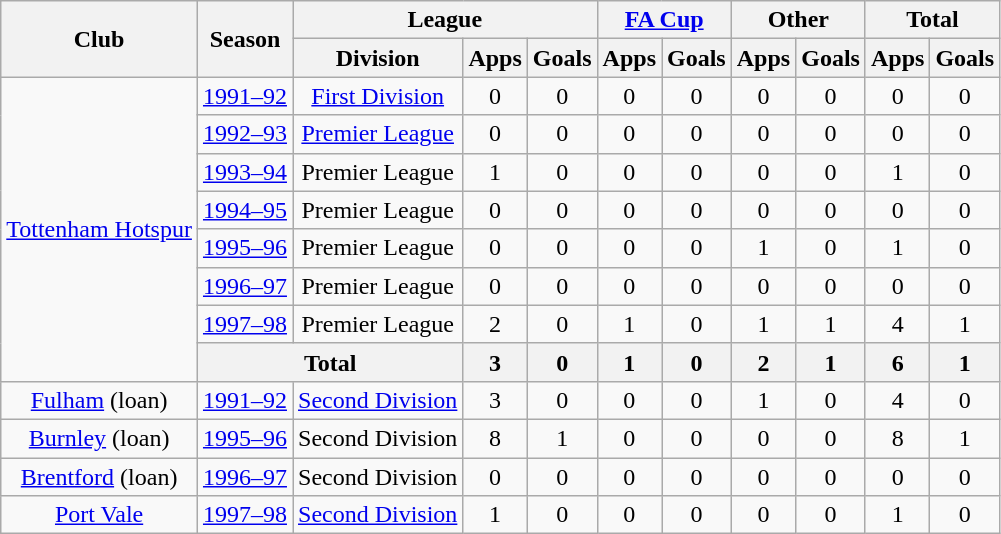<table class="wikitable" style="text-align:center">
<tr>
<th rowspan="2">Club</th>
<th rowspan="2">Season</th>
<th colspan="3">League</th>
<th colspan="2"><a href='#'>FA Cup</a></th>
<th colspan="2">Other</th>
<th colspan="2">Total</th>
</tr>
<tr>
<th>Division</th>
<th>Apps</th>
<th>Goals</th>
<th>Apps</th>
<th>Goals</th>
<th>Apps</th>
<th>Goals</th>
<th>Apps</th>
<th>Goals</th>
</tr>
<tr>
<td rowspan="8"><a href='#'>Tottenham Hotspur</a></td>
<td><a href='#'>1991–92</a></td>
<td><a href='#'>First Division</a></td>
<td>0</td>
<td>0</td>
<td>0</td>
<td>0</td>
<td>0</td>
<td>0</td>
<td>0</td>
<td>0</td>
</tr>
<tr>
<td><a href='#'>1992–93</a></td>
<td><a href='#'>Premier League</a></td>
<td>0</td>
<td>0</td>
<td>0</td>
<td>0</td>
<td>0</td>
<td>0</td>
<td>0</td>
<td>0</td>
</tr>
<tr>
<td><a href='#'>1993–94</a></td>
<td>Premier League</td>
<td>1</td>
<td>0</td>
<td>0</td>
<td>0</td>
<td>0</td>
<td>0</td>
<td>1</td>
<td>0</td>
</tr>
<tr>
<td><a href='#'>1994–95</a></td>
<td>Premier League</td>
<td>0</td>
<td>0</td>
<td>0</td>
<td>0</td>
<td>0</td>
<td>0</td>
<td>0</td>
<td>0</td>
</tr>
<tr>
<td><a href='#'>1995–96</a></td>
<td>Premier League</td>
<td>0</td>
<td>0</td>
<td>0</td>
<td>0</td>
<td>1</td>
<td>0</td>
<td>1</td>
<td>0</td>
</tr>
<tr>
<td><a href='#'>1996–97</a></td>
<td>Premier League</td>
<td>0</td>
<td>0</td>
<td>0</td>
<td>0</td>
<td>0</td>
<td>0</td>
<td>0</td>
<td>0</td>
</tr>
<tr>
<td><a href='#'>1997–98</a></td>
<td>Premier League</td>
<td>2</td>
<td>0</td>
<td>1</td>
<td>0</td>
<td>1</td>
<td>1</td>
<td>4</td>
<td>1</td>
</tr>
<tr>
<th colspan="2">Total</th>
<th>3</th>
<th>0</th>
<th>1</th>
<th>0</th>
<th>2</th>
<th>1</th>
<th>6</th>
<th>1</th>
</tr>
<tr>
<td><a href='#'>Fulham</a> (loan)</td>
<td><a href='#'>1991–92</a></td>
<td><a href='#'>Second Division</a></td>
<td>3</td>
<td>0</td>
<td>0</td>
<td>0</td>
<td>1</td>
<td>0</td>
<td>4</td>
<td>0</td>
</tr>
<tr>
<td><a href='#'>Burnley</a> (loan)</td>
<td><a href='#'>1995–96</a></td>
<td>Second Division</td>
<td>8</td>
<td>1</td>
<td>0</td>
<td>0</td>
<td>0</td>
<td>0</td>
<td>8</td>
<td>1</td>
</tr>
<tr>
<td><a href='#'>Brentford</a> (loan)</td>
<td><a href='#'>1996–97</a></td>
<td>Second Division</td>
<td>0</td>
<td>0</td>
<td>0</td>
<td>0</td>
<td>0</td>
<td>0</td>
<td>0</td>
<td>0</td>
</tr>
<tr>
<td><a href='#'>Port Vale</a></td>
<td><a href='#'>1997–98</a></td>
<td><a href='#'>Second Division</a></td>
<td>1</td>
<td>0</td>
<td>0</td>
<td>0</td>
<td>0</td>
<td>0</td>
<td>1</td>
<td>0</td>
</tr>
</table>
